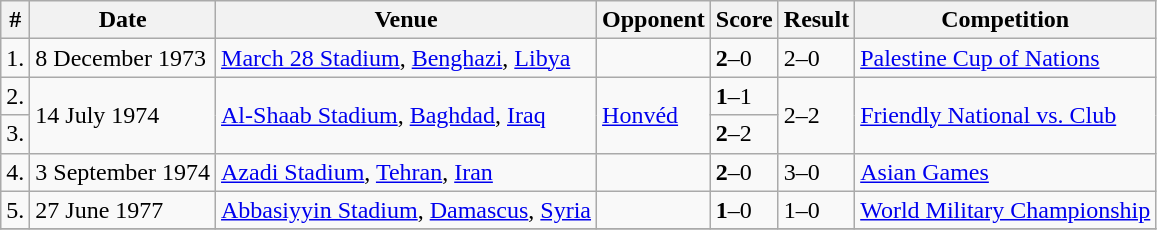<table class="wikitable">
<tr>
<th>#</th>
<th>Date</th>
<th>Venue</th>
<th>Opponent</th>
<th>Score</th>
<th>Result</th>
<th>Competition</th>
</tr>
<tr>
<td>1.</td>
<td>8 December 1973</td>
<td><a href='#'>March 28 Stadium</a>, <a href='#'>Benghazi</a>, <a href='#'>Libya</a></td>
<td></td>
<td><strong>2</strong>–0</td>
<td>2–0</td>
<td><a href='#'>Palestine Cup of Nations</a></td>
</tr>
<tr>
<td>2.</td>
<td rowspan="2">14 July 1974</td>
<td rowspan="2"><a href='#'>Al-Shaab Stadium</a>, <a href='#'>Baghdad</a>, <a href='#'>Iraq</a></td>
<td rowspan="2"> <a href='#'>Honvéd</a></td>
<td><strong>1</strong>–1</td>
<td rowspan="2">2–2</td>
<td rowspan="2"><a href='#'>Friendly National vs. Club</a></td>
</tr>
<tr>
<td>3.</td>
<td><strong>2</strong>–2</td>
</tr>
<tr>
<td>4.</td>
<td>3 September 1974</td>
<td><a href='#'>Azadi Stadium</a>, <a href='#'>Tehran</a>, <a href='#'>Iran</a></td>
<td></td>
<td><strong>2</strong>–0</td>
<td>3–0</td>
<td><a href='#'>Asian Games</a></td>
</tr>
<tr>
<td>5.</td>
<td>27 June 1977</td>
<td><a href='#'>Abbasiyyin Stadium</a>, <a href='#'>Damascus</a>, <a href='#'>Syria</a></td>
<td></td>
<td><strong>1</strong>–0</td>
<td>1–0</td>
<td><a href='#'>World Military Championship</a></td>
</tr>
<tr>
</tr>
</table>
